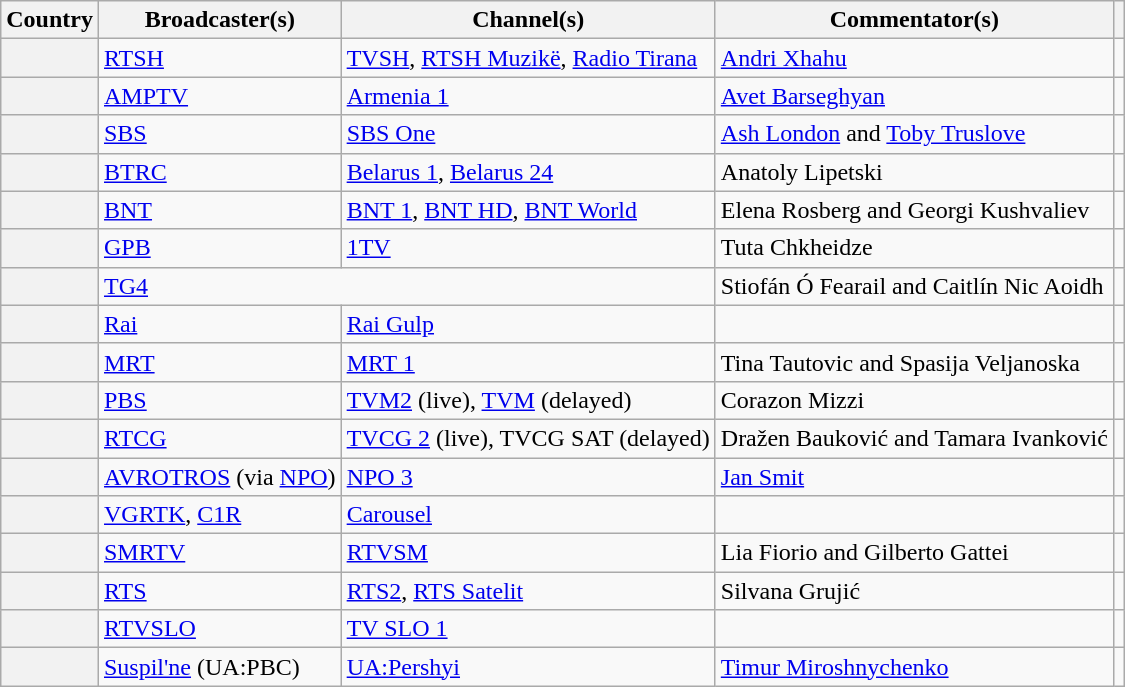<table class="wikitable plainrowheaders">
<tr>
<th scope="col">Country</th>
<th scope="col">Broadcaster(s)</th>
<th>Channel(s)</th>
<th scope="col">Commentator(s)</th>
<th scope="col"></th>
</tr>
<tr>
<th scope="row"></th>
<td><a href='#'>RTSH</a></td>
<td><a href='#'>TVSH</a>, <a href='#'>RTSH Muzikë</a>, <a href='#'>Radio Tirana</a></td>
<td><a href='#'>Andri Xhahu</a></td>
<td></td>
</tr>
<tr>
<th scope="row"></th>
<td><a href='#'>AMPTV</a></td>
<td><a href='#'>Armenia 1</a></td>
<td><a href='#'>Avet Barseghyan</a></td>
<td></td>
</tr>
<tr>
<th scope="row"></th>
<td><a href='#'>SBS</a></td>
<td><a href='#'>SBS One</a></td>
<td><a href='#'>Ash London</a> and <a href='#'>Toby Truslove</a></td>
<td></td>
</tr>
<tr>
<th scope="row"></th>
<td><a href='#'>BTRC</a></td>
<td><a href='#'>Belarus 1</a>, <a href='#'>Belarus 24</a></td>
<td>Anatoly Lipetski</td>
<td></td>
</tr>
<tr>
<th scope="row"></th>
<td><a href='#'>BNT</a></td>
<td><a href='#'>BNT 1</a>, <a href='#'>BNT HD</a>, <a href='#'>BNT World</a></td>
<td>Elena Rosberg and Georgi Kushvaliev</td>
<td></td>
</tr>
<tr>
<th scope="row"></th>
<td><a href='#'>GPB</a></td>
<td><a href='#'>1TV</a></td>
<td>Tuta Chkheidze</td>
<td></td>
</tr>
<tr>
<th scope="row"></th>
<td colspan="2"><a href='#'>TG4</a></td>
<td>Stiofán Ó Fearail and Caitlín Nic Aoidh</td>
<td></td>
</tr>
<tr>
<th scope="row"></th>
<td><a href='#'>Rai</a></td>
<td><a href='#'>Rai Gulp</a></td>
<td></td>
<td></td>
</tr>
<tr>
<th scope="row"></th>
<td><a href='#'>MRT</a></td>
<td><a href='#'>MRT 1</a></td>
<td>Tina Tautovic and Spasija Veljanoska</td>
<td></td>
</tr>
<tr>
<th scope="row"></th>
<td><a href='#'>PBS</a></td>
<td><a href='#'>TVM2</a> (live), <a href='#'>TVM</a> (delayed)</td>
<td>Corazon Mizzi</td>
<td></td>
</tr>
<tr>
<th scope="row"></th>
<td><a href='#'>RTCG</a></td>
<td><a href='#'>TVCG 2</a> (live), TVCG SAT (delayed)</td>
<td>Dražen Bauković and Tamara Ivanković</td>
<td></td>
</tr>
<tr>
<th scope="row"></th>
<td><a href='#'>AVROTROS</a> (via <a href='#'>NPO</a>)</td>
<td><a href='#'>NPO 3</a></td>
<td><a href='#'>Jan Smit</a></td>
<td></td>
</tr>
<tr>
<th scope="row"></th>
<td><a href='#'>VGRTK</a>, <a href='#'>C1R</a></td>
<td><a href='#'>Carousel</a></td>
<td></td>
<td></td>
</tr>
<tr>
<th scope="row"></th>
<td><a href='#'>SMRTV</a></td>
<td><a href='#'>RTVSM</a></td>
<td>Lia Fiorio and Gilberto Gattei</td>
<td></td>
</tr>
<tr>
<th scope="row"></th>
<td><a href='#'>RTS</a></td>
<td><a href='#'>RTS2</a>, <a href='#'>RTS Satelit</a></td>
<td>Silvana Grujić</td>
<td></td>
</tr>
<tr>
<th scope="row"></th>
<td><a href='#'>RTVSLO</a></td>
<td><a href='#'>TV SLO 1</a></td>
<td></td>
<td></td>
</tr>
<tr>
<th scope="row"></th>
<td><a href='#'>Suspil'ne</a> (UA:PBC)</td>
<td><a href='#'>UA:Pershyi</a></td>
<td><a href='#'>Timur Miroshnychenko</a></td>
<td></td>
</tr>
</table>
